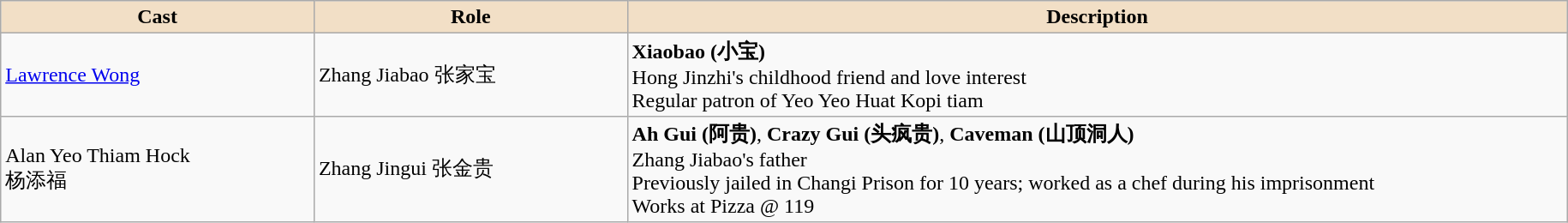<table class="wikitable">
<tr>
<th style="background:#f2dfc6; width:16%">Cast</th>
<th style="background:#f2dfc6; width:16%">Role</th>
<th style="background:#f2dfc6; width:48%">Description</th>
</tr>
<tr>
<td><a href='#'>Lawrence Wong</a></td>
<td>Zhang Jiabao 张家宝</td>
<td><strong>Xiaobao (小宝)</strong><br>Hong Jinzhi's childhood friend and love interest<br>Regular patron of Yeo Yeo Huat Kopi tiam</td>
</tr>
<tr>
<td>Alan Yeo Thiam Hock<br>杨添福</td>
<td>Zhang Jingui 张金贵</td>
<td><strong>Ah Gui (阿贵)</strong>, <strong>Crazy Gui (头疯贵)</strong>, <strong>Caveman (山顶洞人)</strong><br>Zhang Jiabao's father<br>Previously jailed in Changi Prison for 10 years; worked as a chef during his imprisonment<br>Works at Pizza @ 119</td>
</tr>
</table>
